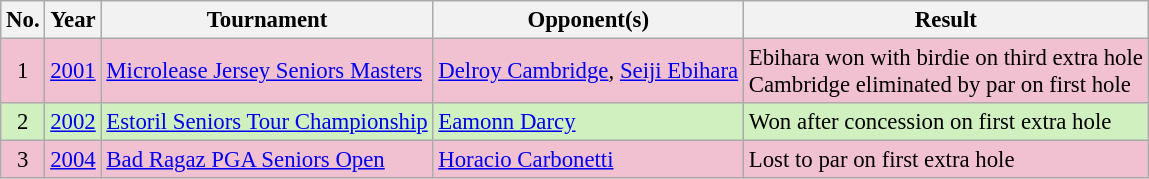<table class="wikitable" style="font-size:95%;">
<tr>
<th>No.</th>
<th>Year</th>
<th>Tournament</th>
<th>Opponent(s)</th>
<th>Result</th>
</tr>
<tr style="background:#F2C1D1;">
<td align=center>1</td>
<td><a href='#'>2001</a></td>
<td><a href='#'>Microlease Jersey Seniors Masters</a></td>
<td> <a href='#'>Delroy Cambridge</a>,  <a href='#'>Seiji Ebihara</a></td>
<td>Ebihara won with birdie on third extra hole<br>Cambridge eliminated by par on first hole</td>
</tr>
<tr style="background:#D0F0C0;">
<td align=center>2</td>
<td><a href='#'>2002</a></td>
<td><a href='#'>Estoril Seniors Tour Championship</a></td>
<td> <a href='#'>Eamonn Darcy</a></td>
<td>Won after concession on first extra hole</td>
</tr>
<tr style="background:#F2C1D1;">
<td align=center>3</td>
<td><a href='#'>2004</a></td>
<td><a href='#'>Bad Ragaz PGA Seniors Open</a></td>
<td> <a href='#'>Horacio Carbonetti</a></td>
<td>Lost to par on first extra hole</td>
</tr>
</table>
